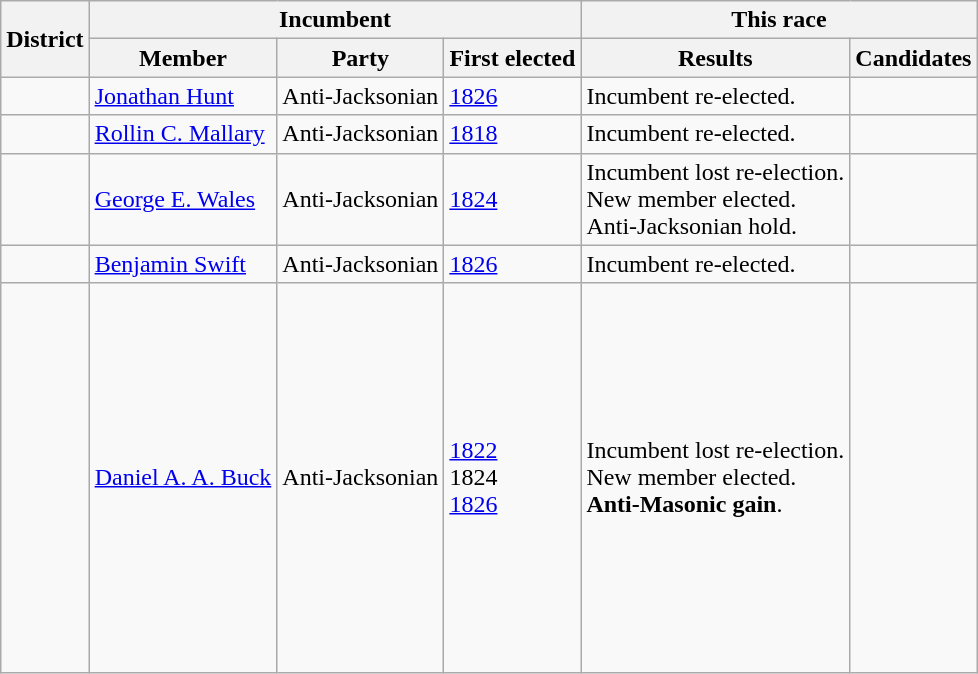<table class=wikitable>
<tr>
<th rowspan=2>District</th>
<th colspan=3>Incumbent</th>
<th colspan=2>This race</th>
</tr>
<tr>
<th>Member</th>
<th>Party</th>
<th>First elected</th>
<th>Results</th>
<th>Candidates</th>
</tr>
<tr>
<td></td>
<td><a href='#'>Jonathan Hunt</a></td>
<td>Anti-Jacksonian</td>
<td><a href='#'>1826</a></td>
<td>Incumbent re-elected.</td>
<td nowrap></td>
</tr>
<tr>
<td></td>
<td><a href='#'>Rollin C. Mallary</a></td>
<td>Anti-Jacksonian</td>
<td><a href='#'>1818</a></td>
<td>Incumbent re-elected.</td>
<td nowrap></td>
</tr>
<tr>
<td></td>
<td><a href='#'>George E. Wales</a></td>
<td>Anti-Jacksonian</td>
<td><a href='#'>1824</a></td>
<td>Incumbent lost re-election.<br>New member elected.<br>Anti-Jacksonian hold.</td>
<td nowrap><strong></strong><br><strong></strong> </td>
</tr>
<tr>
<td></td>
<td><a href='#'>Benjamin Swift</a></td>
<td>Anti-Jacksonian</td>
<td><a href='#'>1826</a></td>
<td>Incumbent re-elected.</td>
<td nowrap></td>
</tr>
<tr>
<td></td>
<td><a href='#'>Daniel A. A. Buck</a></td>
<td>Anti-Jacksonian</td>
<td><a href='#'>1822</a><br>1824 <br><a href='#'>1826</a></td>
<td>Incumbent lost re-election.<br>New member elected.<br><strong>Anti-Masonic gain</strong>.</td>
<td nowrap><strong></strong><br><strong></strong><br><br><strong></strong><br><br><strong></strong><br><br><strong></strong><br><br><strong></strong><br><br><strong></strong><br><br><strong></strong><br></td>
</tr>
</table>
